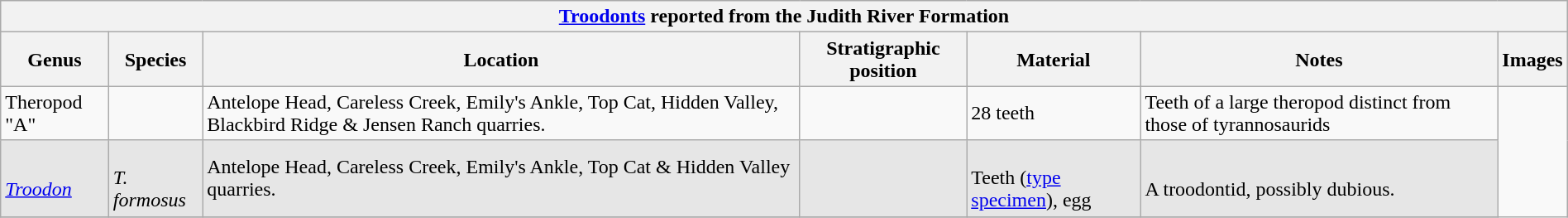<table class="wikitable" align="center" width="100%">
<tr>
<th colspan="8" align="center"><strong><a href='#'>Troodonts</a> reported from the Judith River Formation</strong></th>
</tr>
<tr>
<th>Genus</th>
<th>Species</th>
<th>Location</th>
<th>Stratigraphic position</th>
<th>Material</th>
<th>Notes</th>
<th>Images</th>
</tr>
<tr>
<td>Theropod "A"</td>
<td></td>
<td>Antelope Head, Careless Creek, Emily's Ankle, Top Cat, Hidden Valley, Blackbird Ridge & Jensen Ranch quarries.</td>
<td></td>
<td>28 teeth</td>
<td>Teeth of a large theropod distinct from those of tyrannosaurids</td>
<td rowspan = 100></td>
</tr>
<tr>
<td style="background:#E6E6E6;"><br><em><a href='#'>Troodon</a></em></td>
<td style="background:#E6E6E6;"><br><em>T. formosus</em></td>
<td style="background:#E6E6E6;">Antelope Head, Careless Creek, Emily's Ankle, Top Cat & Hidden Valley quarries.</td>
<td style="background:#E6E6E6;"></td>
<td style="background:#E6E6E6;"><br>Teeth (<a href='#'>type specimen</a>), egg</td>
<td style="background:#E6E6E6;"><br>A troodontid, possibly dubious.</td>
</tr>
<tr>
</tr>
</table>
